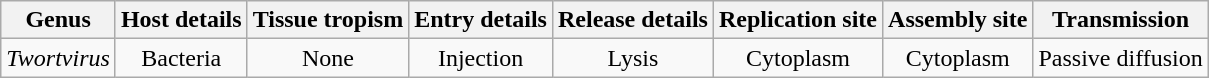<table class="wikitable sortable" style="text-align:center">
<tr>
<th>Genus</th>
<th>Host details</th>
<th>Tissue tropism</th>
<th>Entry details</th>
<th>Release details</th>
<th>Replication site</th>
<th>Assembly site</th>
<th>Transmission</th>
</tr>
<tr>
<td><em>Twortvirus</em></td>
<td>Bacteria</td>
<td>None</td>
<td>Injection</td>
<td>Lysis</td>
<td>Cytoplasm</td>
<td>Cytoplasm</td>
<td>Passive diffusion</td>
</tr>
</table>
